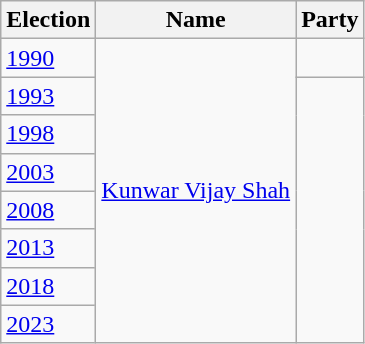<table class="wikitable sortable">
<tr>
<th>Election</th>
<th>Name</th>
<th colspan=2>Party</th>
</tr>
<tr>
<td><a href='#'>1990</a></td>
<td rowspan=8><a href='#'>Kunwar Vijay Shah</a></td>
<td></td>
</tr>
<tr>
<td><a href='#'>1993</a></td>
</tr>
<tr>
<td><a href='#'>1998</a></td>
</tr>
<tr>
<td><a href='#'>2003</a></td>
</tr>
<tr>
<td><a href='#'>2008</a></td>
</tr>
<tr>
<td><a href='#'>2013</a></td>
</tr>
<tr>
<td><a href='#'>2018</a></td>
</tr>
<tr>
<td><a href='#'>2023</a></td>
</tr>
</table>
